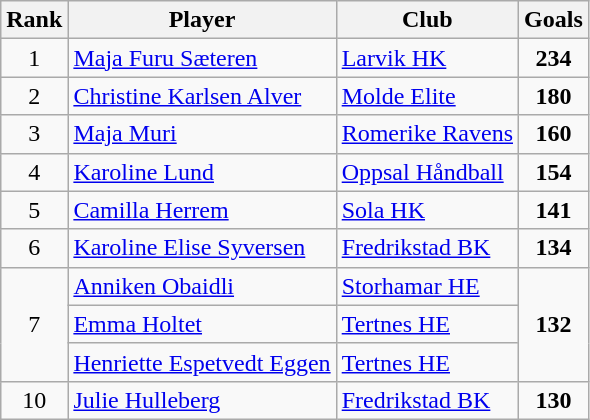<table class="wikitable" style="text-align:center">
<tr>
<th>Rank</th>
<th>Player</th>
<th>Club</th>
<th>Goals</th>
</tr>
<tr>
<td>1</td>
<td style="text-align:left"> <a href='#'>Maja Furu Sæteren</a></td>
<td style="text-align:left"><a href='#'>Larvik HK</a></td>
<td><strong>234</strong></td>
</tr>
<tr>
<td>2</td>
<td style="text-align:left"> <a href='#'>Christine Karlsen Alver</a></td>
<td style="text-align:left"><a href='#'>Molde Elite</a></td>
<td><strong>180</strong></td>
</tr>
<tr>
<td>3</td>
<td style="text-align:left"> <a href='#'>Maja Muri</a></td>
<td style="text-align:left"><a href='#'>Romerike Ravens</a></td>
<td><strong>160</strong></td>
</tr>
<tr>
<td>4</td>
<td style="text-align:left"> <a href='#'>Karoline Lund</a></td>
<td style="text-align:left"><a href='#'>Oppsal Håndball</a></td>
<td><strong>154</strong></td>
</tr>
<tr>
<td>5</td>
<td style="text-align:left"> <a href='#'>Camilla Herrem</a></td>
<td style="text-align:left"><a href='#'>Sola HK</a></td>
<td><strong>141</strong></td>
</tr>
<tr>
<td>6</td>
<td style="text-align:left"> <a href='#'>Karoline Elise Syversen</a></td>
<td style="text-align:left"><a href='#'>Fredrikstad BK</a></td>
<td><strong>134</strong></td>
</tr>
<tr>
<td rowspan=3>7</td>
<td style="text-align:left"> <a href='#'>Anniken Obaidli</a></td>
<td style="text-align:left"><a href='#'>Storhamar HE</a></td>
<td rowspan=3><strong>132</strong></td>
</tr>
<tr>
<td style="text-align:left"> <a href='#'>Emma Holtet</a></td>
<td style="text-align:left"><a href='#'>Tertnes HE</a></td>
</tr>
<tr>
<td style="text-align:left"> <a href='#'>Henriette Espetvedt Eggen</a></td>
<td style="text-align:left"><a href='#'>Tertnes HE</a></td>
</tr>
<tr>
<td>10</td>
<td style="text-align:left"> <a href='#'>Julie Hulleberg</a></td>
<td style="text-align:left"><a href='#'>Fredrikstad BK</a></td>
<td><strong>130</strong></td>
</tr>
</table>
